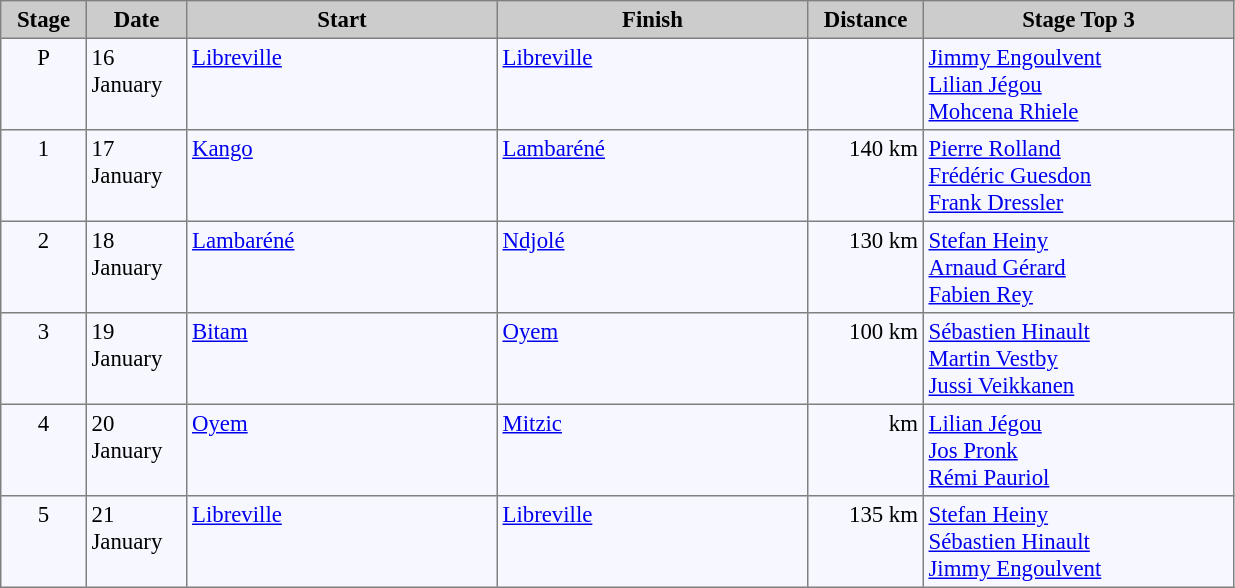<table bgcolor="#f7f8ff" cellpadding="3" cellspacing="0" border="1" style="font-size: 95%; border: gray solid 1px; border-collapse: collapse;">
<tr bgcolor="#CCCCCC">
<td align="center" width="50"><strong>Stage</strong></td>
<td align="center" width="60"><strong>Date</strong></td>
<td align="center" width="200"><strong>Start</strong></td>
<td align="center" width="200"><strong>Finish</strong></td>
<td align="center" width="70"><strong>Distance</strong></td>
<td align="center" width="200"><strong>Stage Top 3</strong></td>
</tr>
<tr valign=top>
<td align=center>P</td>
<td>16 January</td>
<td><a href='#'>Libreville</a></td>
<td><a href='#'>Libreville</a></td>
<td align=right></td>
<td> <a href='#'>Jimmy Engoulvent</a><br>  <a href='#'>Lilian Jégou</a><br>  <a href='#'>Mohcena Rhiele</a></td>
</tr>
<tr valign=top>
<td align=center>1</td>
<td>17 January</td>
<td><a href='#'>Kango</a></td>
<td><a href='#'>Lambaréné</a></td>
<td align=right>140 km</td>
<td> <a href='#'>Pierre Rolland</a><br>  <a href='#'>Frédéric Guesdon</a><br>  <a href='#'>Frank Dressler</a></td>
</tr>
<tr valign=top>
<td align=center>2</td>
<td>18 January</td>
<td><a href='#'>Lambaréné</a></td>
<td><a href='#'>Ndjolé</a></td>
<td align=right>130 km</td>
<td> <a href='#'>Stefan Heiny</a><br>  <a href='#'>Arnaud Gérard</a><br>  <a href='#'>Fabien Rey</a></td>
</tr>
<tr valign=top>
<td align=center>3</td>
<td>19 January</td>
<td><a href='#'>Bitam</a></td>
<td><a href='#'>Oyem</a></td>
<td align=right>100 km</td>
<td> <a href='#'>Sébastien Hinault</a><br>  <a href='#'>Martin Vestby</a><br>  <a href='#'>Jussi Veikkanen</a></td>
</tr>
<tr valign=top>
<td align=center>4</td>
<td>20 January</td>
<td><a href='#'>Oyem</a></td>
<td><a href='#'>Mitzic</a></td>
<td align=right>km</td>
<td> <a href='#'>Lilian Jégou</a><br>  <a href='#'>Jos Pronk</a><br>  <a href='#'>Rémi Pauriol</a></td>
</tr>
<tr valign=top>
<td align=center>5</td>
<td>21 January</td>
<td><a href='#'>Libreville</a></td>
<td><a href='#'>Libreville</a></td>
<td align=right>135 km</td>
<td> <a href='#'>Stefan Heiny</a><br>  <a href='#'>Sébastien Hinault</a><br>  <a href='#'>Jimmy Engoulvent</a></td>
</tr>
</table>
